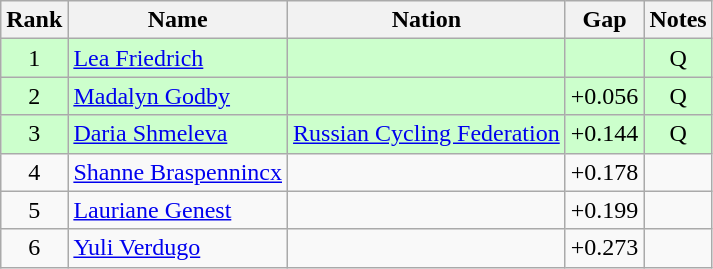<table class="wikitable sortable" style="text-align:center">
<tr>
<th>Rank</th>
<th>Name</th>
<th>Nation</th>
<th>Gap</th>
<th>Notes</th>
</tr>
<tr bgcolor=ccffcc>
<td>1</td>
<td align=left><a href='#'>Lea Friedrich</a></td>
<td align=left></td>
<td></td>
<td>Q</td>
</tr>
<tr bgcolor=ccffcc>
<td>2</td>
<td align=left><a href='#'>Madalyn Godby</a></td>
<td align=left></td>
<td>+0.056</td>
<td>Q</td>
</tr>
<tr bgcolor=ccffcc>
<td>3</td>
<td align=left><a href='#'>Daria Shmeleva</a></td>
<td align=left><a href='#'>Russian Cycling Federation</a></td>
<td>+0.144</td>
<td>Q</td>
</tr>
<tr>
<td>4</td>
<td align=left><a href='#'>Shanne Braspennincx</a></td>
<td align=left></td>
<td>+0.178</td>
<td></td>
</tr>
<tr>
<td>5</td>
<td align=left><a href='#'>Lauriane Genest</a></td>
<td align=left></td>
<td>+0.199</td>
<td></td>
</tr>
<tr>
<td>6</td>
<td align=left><a href='#'>Yuli Verdugo</a></td>
<td align=left></td>
<td>+0.273</td>
<td></td>
</tr>
</table>
